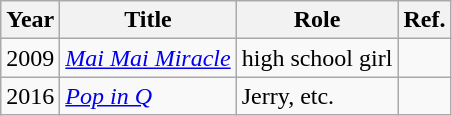<table class="wikitable sortable plainrowheaders">
<tr>
<th scope="col">Year</th>
<th scope="col">Title</th>
<th scope="col">Role</th>
<th scope="col" class="unsortable">Ref.</th>
</tr>
<tr>
<td>2009</td>
<td><em><a href='#'>Mai Mai Miracle</a></em></td>
<td>high school girl</td>
<td></td>
</tr>
<tr>
<td>2016</td>
<td><em><a href='#'>Pop in Q</a></em></td>
<td>Jerry, etc.</td>
<td></td>
</tr>
</table>
